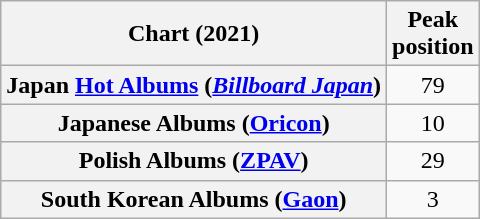<table class="wikitable sortable plainrowheaders" style="text-align:center">
<tr>
<th scope="col">Chart (2021)</th>
<th scope="col">Peak<br>position</th>
</tr>
<tr>
<th scope="row">Japan <a href='#'>Hot Albums</a> (<em><a href='#'>Billboard Japan</a></em>)</th>
<td>79</td>
</tr>
<tr>
<th scope="row">Japanese Albums (<a href='#'>Oricon</a>)</th>
<td>10</td>
</tr>
<tr>
<th scope="row">Polish Albums (<a href='#'>ZPAV</a>)</th>
<td>29</td>
</tr>
<tr>
<th scope="row">South Korean Albums (<a href='#'>Gaon</a>)</th>
<td>3</td>
</tr>
</table>
